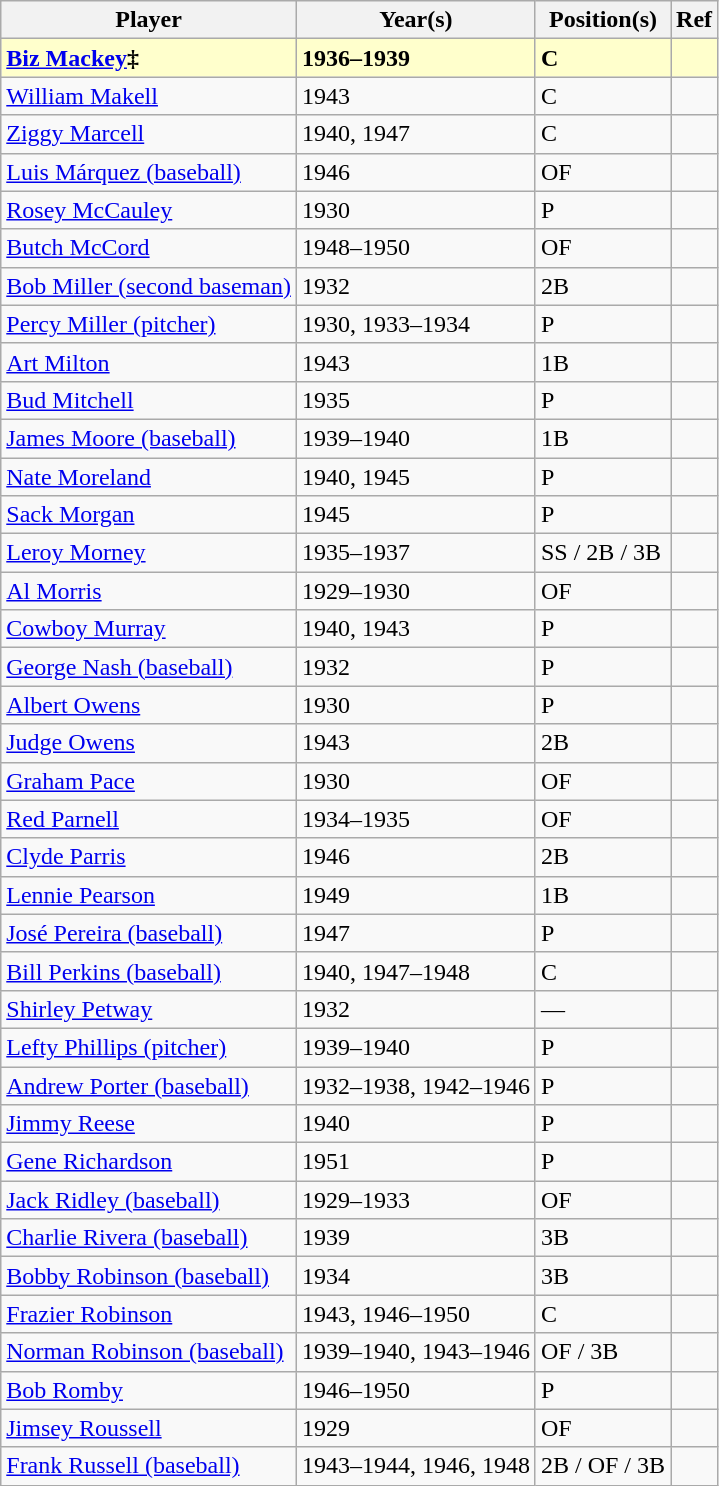<table class="wikitable">
<tr>
<th>Player</th>
<th>Year(s)</th>
<th>Position(s)</th>
<th>Ref</th>
</tr>
<tr style="background:#FFFFCC;">
<td><strong><a href='#'>Biz Mackey</a>‡</strong></td>
<td><strong>1936–1939</strong></td>
<td><strong>C</strong></td>
<td><strong></strong></td>
</tr>
<tr>
<td><a href='#'>William Makell</a></td>
<td>1943</td>
<td>C</td>
<td></td>
</tr>
<tr>
<td><a href='#'>Ziggy Marcell</a></td>
<td>1940, 1947</td>
<td>C</td>
<td></td>
</tr>
<tr>
<td><a href='#'>Luis Márquez (baseball)</a></td>
<td>1946</td>
<td>OF</td>
<td></td>
</tr>
<tr>
<td><a href='#'>Rosey McCauley</a></td>
<td>1930</td>
<td>P</td>
<td></td>
</tr>
<tr>
<td><a href='#'>Butch McCord</a></td>
<td>1948–1950</td>
<td>OF</td>
<td></td>
</tr>
<tr>
<td><a href='#'>Bob Miller (second baseman)</a></td>
<td>1932</td>
<td>2B</td>
<td></td>
</tr>
<tr>
<td><a href='#'>Percy Miller (pitcher)</a></td>
<td>1930, 1933–1934</td>
<td>P</td>
<td></td>
</tr>
<tr>
<td><a href='#'>Art Milton</a></td>
<td>1943</td>
<td>1B</td>
<td></td>
</tr>
<tr>
<td><a href='#'>Bud Mitchell</a></td>
<td>1935</td>
<td>P</td>
<td></td>
</tr>
<tr>
<td><a href='#'>James Moore (baseball)</a></td>
<td>1939–1940</td>
<td>1B</td>
<td></td>
</tr>
<tr>
<td><a href='#'>Nate Moreland</a></td>
<td>1940, 1945</td>
<td>P</td>
<td></td>
</tr>
<tr>
<td><a href='#'>Sack Morgan</a></td>
<td>1945</td>
<td>P</td>
<td></td>
</tr>
<tr>
<td><a href='#'>Leroy Morney</a></td>
<td>1935–1937</td>
<td>SS / 2B / 3B</td>
<td></td>
</tr>
<tr>
<td><a href='#'>Al Morris</a></td>
<td>1929–1930</td>
<td>OF</td>
<td></td>
</tr>
<tr>
<td><a href='#'>Cowboy Murray</a></td>
<td>1940, 1943</td>
<td>P</td>
<td></td>
</tr>
<tr>
<td><a href='#'>George Nash (baseball)</a></td>
<td>1932</td>
<td>P</td>
<td></td>
</tr>
<tr>
<td><a href='#'>Albert Owens</a></td>
<td>1930</td>
<td>P</td>
<td></td>
</tr>
<tr>
<td><a href='#'>Judge Owens</a></td>
<td>1943</td>
<td>2B</td>
<td></td>
</tr>
<tr>
<td><a href='#'>Graham Pace</a></td>
<td>1930</td>
<td>OF</td>
<td></td>
</tr>
<tr>
<td><a href='#'>Red Parnell</a></td>
<td>1934–1935</td>
<td>OF</td>
<td></td>
</tr>
<tr>
<td><a href='#'>Clyde Parris</a></td>
<td>1946</td>
<td>2B</td>
<td></td>
</tr>
<tr>
<td><a href='#'>Lennie Pearson</a></td>
<td>1949</td>
<td>1B</td>
<td></td>
</tr>
<tr>
<td><a href='#'>José Pereira (baseball)</a></td>
<td>1947</td>
<td>P</td>
<td></td>
</tr>
<tr>
<td><a href='#'>Bill Perkins (baseball)</a></td>
<td>1940, 1947–1948</td>
<td>C</td>
<td></td>
</tr>
<tr>
<td><a href='#'>Shirley Petway</a></td>
<td>1932</td>
<td>—</td>
<td></td>
</tr>
<tr>
<td><a href='#'>Lefty Phillips (pitcher)</a></td>
<td>1939–1940</td>
<td>P</td>
<td></td>
</tr>
<tr>
<td><a href='#'>Andrew Porter (baseball)</a></td>
<td>1932–1938, 1942–1946</td>
<td>P</td>
<td></td>
</tr>
<tr>
<td><a href='#'>Jimmy Reese</a></td>
<td>1940</td>
<td>P</td>
<td></td>
</tr>
<tr>
<td><a href='#'>Gene Richardson</a></td>
<td>1951</td>
<td>P</td>
<td></td>
</tr>
<tr>
<td><a href='#'>Jack Ridley (baseball)</a></td>
<td>1929–1933</td>
<td>OF</td>
<td></td>
</tr>
<tr>
<td><a href='#'>Charlie Rivera (baseball)</a></td>
<td>1939</td>
<td>3B</td>
<td></td>
</tr>
<tr>
<td><a href='#'>Bobby Robinson (baseball)</a></td>
<td>1934</td>
<td>3B</td>
<td></td>
</tr>
<tr>
<td><a href='#'>Frazier Robinson</a></td>
<td>1943, 1946–1950</td>
<td>C</td>
<td></td>
</tr>
<tr>
<td><a href='#'>Norman Robinson (baseball)</a></td>
<td>1939–1940, 1943–1946</td>
<td>OF / 3B</td>
<td></td>
</tr>
<tr>
<td><a href='#'>Bob Romby</a></td>
<td>1946–1950</td>
<td>P</td>
<td></td>
</tr>
<tr>
<td><a href='#'>Jimsey Roussell</a></td>
<td>1929</td>
<td>OF</td>
<td></td>
</tr>
<tr>
<td><a href='#'>Frank Russell (baseball)</a></td>
<td>1943–1944, 1946, 1948</td>
<td>2B / OF / 3B</td>
<td></td>
</tr>
</table>
